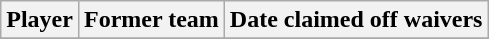<table class="wikitable">
<tr>
<th>Player</th>
<th>Former team</th>
<th>Date claimed off waivers</th>
</tr>
<tr>
</tr>
</table>
